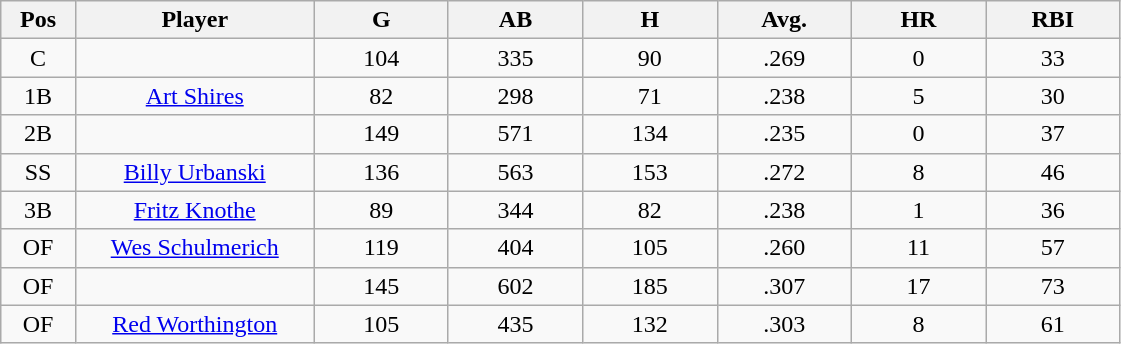<table class="wikitable sortable">
<tr>
<th bgcolor="#DDDDFF" width="5%">Pos</th>
<th bgcolor="#DDDDFF" width="16%">Player</th>
<th bgcolor="#DDDDFF" width="9%">G</th>
<th bgcolor="#DDDDFF" width="9%">AB</th>
<th bgcolor="#DDDDFF" width="9%">H</th>
<th bgcolor="#DDDDFF" width="9%">Avg.</th>
<th bgcolor="#DDDDFF" width="9%">HR</th>
<th bgcolor="#DDDDFF" width="9%">RBI</th>
</tr>
<tr align="center">
<td>C</td>
<td></td>
<td>104</td>
<td>335</td>
<td>90</td>
<td>.269</td>
<td>0</td>
<td>33</td>
</tr>
<tr align="center">
<td>1B</td>
<td><a href='#'>Art Shires</a></td>
<td>82</td>
<td>298</td>
<td>71</td>
<td>.238</td>
<td>5</td>
<td>30</td>
</tr>
<tr align="center">
<td>2B</td>
<td></td>
<td>149</td>
<td>571</td>
<td>134</td>
<td>.235</td>
<td>0</td>
<td>37</td>
</tr>
<tr align="center">
<td>SS</td>
<td><a href='#'>Billy Urbanski</a></td>
<td>136</td>
<td>563</td>
<td>153</td>
<td>.272</td>
<td>8</td>
<td>46</td>
</tr>
<tr align="center">
<td>3B</td>
<td><a href='#'>Fritz Knothe</a></td>
<td>89</td>
<td>344</td>
<td>82</td>
<td>.238</td>
<td>1</td>
<td>36</td>
</tr>
<tr align="center">
<td>OF</td>
<td><a href='#'>Wes Schulmerich</a></td>
<td>119</td>
<td>404</td>
<td>105</td>
<td>.260</td>
<td>11</td>
<td>57</td>
</tr>
<tr align="center">
<td>OF</td>
<td></td>
<td>145</td>
<td>602</td>
<td>185</td>
<td>.307</td>
<td>17</td>
<td>73</td>
</tr>
<tr align="center">
<td>OF</td>
<td><a href='#'>Red Worthington</a></td>
<td>105</td>
<td>435</td>
<td>132</td>
<td>.303</td>
<td>8</td>
<td>61</td>
</tr>
</table>
